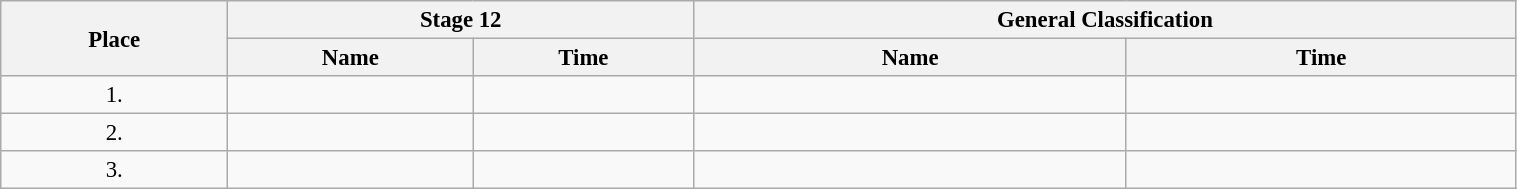<table class=wikitable style="font-size:95%" width="80%">
<tr>
<th rowspan="2">Place</th>
<th colspan="2">Stage 12</th>
<th colspan="2">General Classification</th>
</tr>
<tr>
<th>Name</th>
<th>Time</th>
<th>Name</th>
<th>Time</th>
</tr>
<tr>
<td align="center">1.</td>
<td></td>
<td></td>
<td></td>
<td></td>
</tr>
<tr>
<td align="center">2.</td>
<td></td>
<td></td>
<td></td>
<td></td>
</tr>
<tr>
<td align="center">3.</td>
<td></td>
<td></td>
<td></td>
<td></td>
</tr>
</table>
